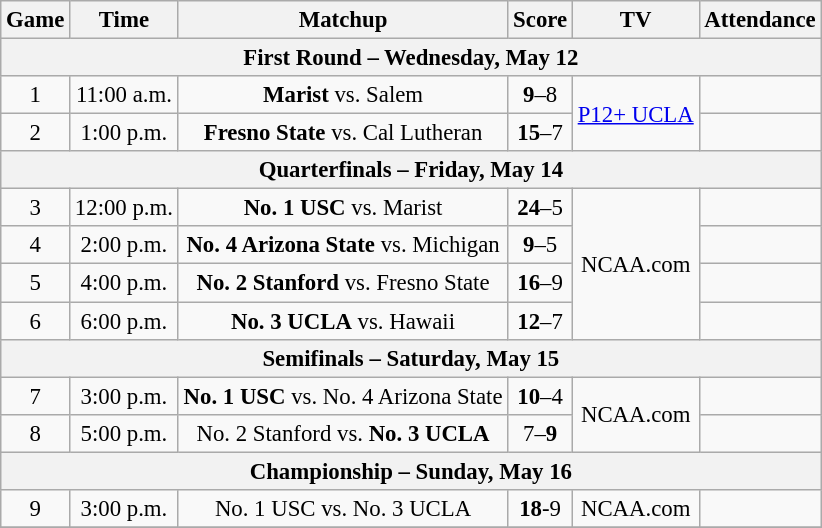<table class="wikitable" style="font-size: 95%;text-align:center">
<tr>
<th>Game</th>
<th>Time</th>
<th>Matchup</th>
<th>Score</th>
<th>TV</th>
<th>Attendance</th>
</tr>
<tr>
<th colspan=6>First Round – Wednesday, May 12</th>
</tr>
<tr>
<td>1</td>
<td>11:00 a.m.</td>
<td><strong>Marist</strong> vs. Salem</td>
<td><strong>9</strong>–8</td>
<td rowspan=2><a href='#'>P12+ UCLA</a></td>
<td></td>
</tr>
<tr>
<td>2</td>
<td>1:00 p.m.</td>
<td><strong>Fresno State</strong> vs. Cal Lutheran</td>
<td><strong>15</strong>–7</td>
<td></td>
</tr>
<tr>
<th colspan=6>Quarterfinals – Friday, May 14</th>
</tr>
<tr>
<td>3</td>
<td>12:00 p.m.</td>
<td><strong>No. 1 USC</strong> vs. Marist</td>
<td><strong>24</strong>–5</td>
<td rowspan=4>NCAA.com</td>
<td></td>
</tr>
<tr>
<td>4</td>
<td>2:00 p.m.</td>
<td><strong>No. 4 Arizona State</strong> vs. Michigan</td>
<td><strong>9</strong>–5</td>
<td></td>
</tr>
<tr>
<td>5</td>
<td>4:00 p.m.</td>
<td><strong>No. 2 Stanford</strong> vs. Fresno State</td>
<td><strong>16</strong>–9</td>
<td></td>
</tr>
<tr>
<td>6</td>
<td>6:00 p.m.</td>
<td><strong>No. 3 UCLA</strong> vs. Hawaii</td>
<td><strong>12</strong>–7</td>
<td></td>
</tr>
<tr>
<th colspan=6>Semifinals – Saturday, May 15</th>
</tr>
<tr>
<td>7</td>
<td>3:00 p.m.</td>
<td><strong>No. 1 USC</strong> vs. No. 4 Arizona State</td>
<td><strong>10</strong>–4</td>
<td rowspan=2>NCAA.com</td>
<td></td>
</tr>
<tr>
<td>8</td>
<td>5:00 p.m.</td>
<td>No. 2 Stanford vs. <strong>No. 3 UCLA</strong></td>
<td>7–<strong>9</strong></td>
<td></td>
</tr>
<tr>
<th colspan=6>Championship – Sunday, May 16</th>
</tr>
<tr>
<td>9</td>
<td>3:00 p.m.</td>
<td>No. 1 USC vs. No. 3 UCLA</td>
<td><strong>18</strong>-9</td>
<td>NCAA.com</td>
<td></td>
</tr>
<tr>
</tr>
</table>
